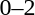<table style="text-align:center">
<tr>
<th width=200></th>
<th width=100></th>
<th width=200></th>
</tr>
<tr>
<td align=right></td>
<td>0–2</td>
<td align=left></td>
</tr>
<tr>
</tr>
</table>
